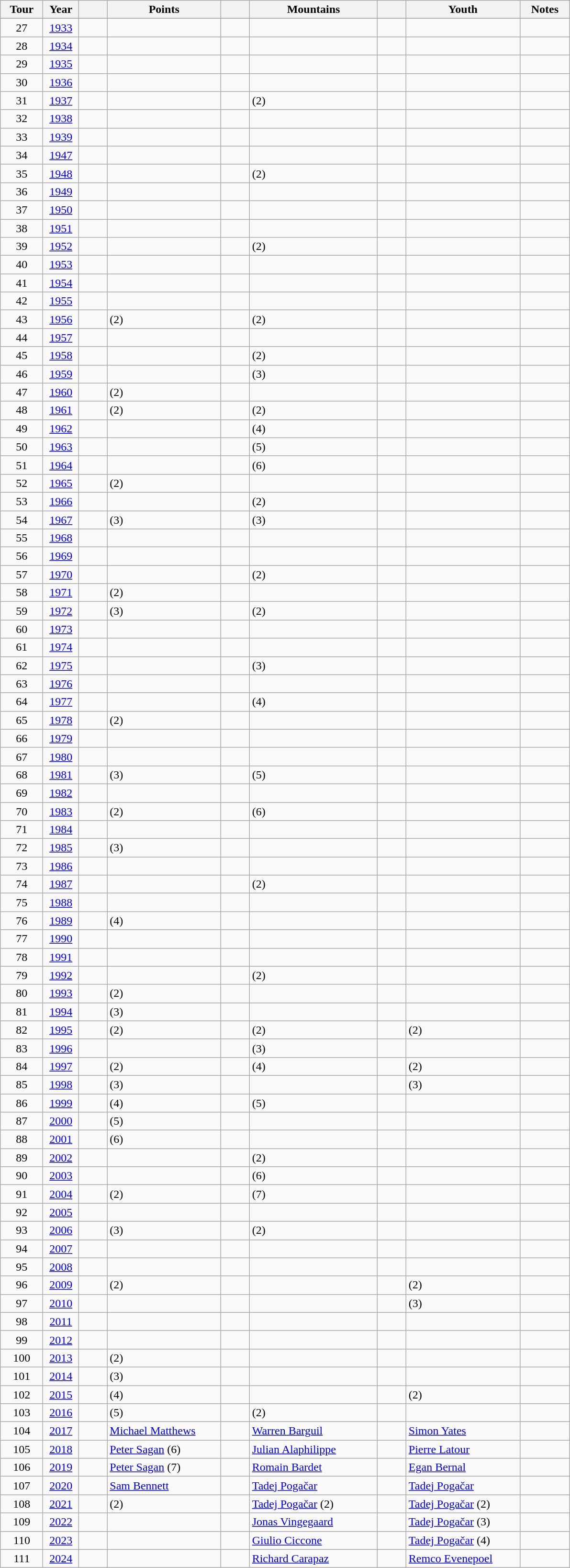<table class="sortable wikitable">
<tr>
<th width="6%" class="unsortable">Tour</th>
<th width="5%">Year</th>
<th width="4%"></th>
<th width="16%"> Points</th>
<th width="4%"></th>
<th width="18%"> Mountains</th>
<th width="4%"></th>
<th width="16%"> Youth</th>
<th width="7%" class="unsortable">Notes</th>
</tr>
<tr>
</tr>
<tr>
<td align=center>27</td>
<td align=center><a href='#'>1933</a></td>
<td></td>
<td></td>
<td></td>
<td></td>
<td></td>
<td></td>
<td align=center></td>
</tr>
<tr>
<td align=center>28</td>
<td align=center><a href='#'>1934</a></td>
<td></td>
<td></td>
<td></td>
<td></td>
<td></td>
<td></td>
<td align=center></td>
</tr>
<tr>
<td align=center>29</td>
<td align=center><a href='#'>1935</a></td>
<td></td>
<td></td>
<td></td>
<td></td>
<td></td>
<td></td>
<td align=center></td>
</tr>
<tr>
<td align=center>30</td>
<td align=center><a href='#'>1936</a></td>
<td></td>
<td></td>
<td></td>
<td></td>
<td></td>
<td></td>
<td align=center></td>
</tr>
<tr>
<td align=center>31</td>
<td align=center><a href='#'>1937</a></td>
<td></td>
<td></td>
<td></td>
<td> (2)</td>
<td></td>
<td></td>
<td align=center></td>
</tr>
<tr>
<td align=center>32</td>
<td align=center><a href='#'>1938</a></td>
<td></td>
<td></td>
<td></td>
<td></td>
<td></td>
<td></td>
<td align=center></td>
</tr>
<tr>
<td align=center>33</td>
<td align=center><a href='#'>1939</a></td>
<td></td>
<td></td>
<td></td>
<td></td>
<td></td>
<td></td>
<td align=center></td>
</tr>
<tr>
<td align=center>34</td>
<td align=center><a href='#'>1947</a></td>
<td></td>
<td></td>
<td></td>
<td></td>
<td></td>
<td></td>
<td align=center></td>
</tr>
<tr>
<td align=center>35</td>
<td align=center><a href='#'>1948</a></td>
<td></td>
<td></td>
<td></td>
<td> (2)</td>
<td></td>
<td></td>
<td align=center></td>
</tr>
<tr>
<td align=center>36</td>
<td align=center><a href='#'>1949</a></td>
<td></td>
<td></td>
<td></td>
<td></td>
<td></td>
<td></td>
<td align=center></td>
</tr>
<tr>
<td align=center>37</td>
<td align=center><a href='#'>1950</a></td>
<td></td>
<td></td>
<td></td>
<td></td>
<td></td>
<td></td>
<td align=center></td>
</tr>
<tr>
<td align=center>38</td>
<td align=center><a href='#'>1951</a></td>
<td></td>
<td></td>
<td></td>
<td></td>
<td></td>
<td></td>
<td align=center></td>
</tr>
<tr>
<td align=center>39</td>
<td align=center><a href='#'>1952</a></td>
<td></td>
<td></td>
<td></td>
<td> (2)</td>
<td></td>
<td></td>
<td align=center></td>
</tr>
<tr>
<td align=center>40</td>
<td align=center><a href='#'>1953</a></td>
<td></td>
<td></td>
<td></td>
<td></td>
<td></td>
<td></td>
<td align=center></td>
</tr>
<tr>
<td align=center>41</td>
<td align=center><a href='#'>1954</a></td>
<td></td>
<td></td>
<td></td>
<td></td>
<td></td>
<td></td>
<td align=center></td>
</tr>
<tr>
<td align=center>42</td>
<td align=center><a href='#'>1955</a></td>
<td></td>
<td></td>
<td></td>
<td></td>
<td></td>
<td></td>
<td align=center></td>
</tr>
<tr>
<td align=center>43</td>
<td align=center><a href='#'>1956</a></td>
<td></td>
<td> (2)</td>
<td></td>
<td> (2)</td>
<td></td>
<td></td>
<td align=center></td>
</tr>
<tr>
<td align=center>44</td>
<td align=center><a href='#'>1957</a></td>
<td></td>
<td></td>
<td></td>
<td></td>
<td></td>
<td></td>
<td align=center></td>
</tr>
<tr>
<td align=center>45</td>
<td align=center><a href='#'>1958</a></td>
<td></td>
<td></td>
<td></td>
<td> (2)</td>
<td></td>
<td></td>
<td align=center></td>
</tr>
<tr>
<td align=center>46</td>
<td align=center><a href='#'>1959</a></td>
<td></td>
<td></td>
<td></td>
<td> (3)</td>
<td></td>
<td></td>
<td align=center></td>
</tr>
<tr>
<td align=center>47</td>
<td align=center><a href='#'>1960</a></td>
<td></td>
<td> (2)</td>
<td></td>
<td></td>
<td></td>
<td></td>
<td align=center></td>
</tr>
<tr>
<td align=center>48</td>
<td align=center><a href='#'>1961</a></td>
<td></td>
<td> (2)</td>
<td></td>
<td> (2)</td>
<td></td>
<td></td>
<td align=center></td>
</tr>
<tr>
<td align=center>49</td>
<td align=center><a href='#'>1962</a></td>
<td></td>
<td></td>
<td></td>
<td> (4)</td>
<td></td>
<td></td>
<td align=center></td>
</tr>
<tr>
<td align=center>50</td>
<td align=center><a href='#'>1963</a></td>
<td></td>
<td></td>
<td></td>
<td> (5)</td>
<td></td>
<td></td>
<td align=center></td>
</tr>
<tr>
<td align=center>51</td>
<td align=center><a href='#'>1964</a></td>
<td></td>
<td></td>
<td></td>
<td> (6)</td>
<td></td>
<td></td>
<td align=center></td>
</tr>
<tr>
<td align=center>52</td>
<td align=center><a href='#'>1965</a></td>
<td></td>
<td> (2)</td>
<td></td>
<td></td>
<td></td>
<td></td>
<td align=center></td>
</tr>
<tr>
<td align=center>53</td>
<td align=center><a href='#'>1966</a></td>
<td></td>
<td></td>
<td></td>
<td> (2)</td>
<td></td>
<td></td>
<td align=center></td>
</tr>
<tr>
<td align=center>54</td>
<td align=center><a href='#'>1967</a></td>
<td></td>
<td> (3)</td>
<td></td>
<td> (3)</td>
<td></td>
<td></td>
<td align=center></td>
</tr>
<tr>
<td align=center>55</td>
<td align=center><a href='#'>1968</a></td>
<td></td>
<td></td>
<td></td>
<td></td>
<td></td>
<td></td>
<td align=center></td>
</tr>
<tr>
<td align=center>56</td>
<td align=center><a href='#'>1969</a></td>
<td></td>
<td></td>
<td></td>
<td></td>
<td></td>
<td></td>
<td align=center></td>
</tr>
<tr>
<td align=center>57</td>
<td align=center><a href='#'>1970</a></td>
<td></td>
<td></td>
<td></td>
<td> (2)</td>
<td></td>
<td></td>
<td align=center></td>
</tr>
<tr>
<td align=center>58</td>
<td align=center><a href='#'>1971</a></td>
<td></td>
<td> (2)</td>
<td></td>
<td></td>
<td></td>
<td></td>
<td align=center></td>
</tr>
<tr>
<td align=center>59</td>
<td align=center><a href='#'>1972</a></td>
<td></td>
<td> (3)</td>
<td></td>
<td> (2)</td>
<td></td>
<td></td>
<td align=center></td>
</tr>
<tr>
<td align=center>60</td>
<td align=center><a href='#'>1973</a></td>
<td></td>
<td></td>
<td></td>
<td></td>
<td></td>
<td></td>
<td align=center></td>
</tr>
<tr>
<td align=center>61</td>
<td align=center><a href='#'>1974</a></td>
<td></td>
<td></td>
<td></td>
<td></td>
<td></td>
<td></td>
<td align=center></td>
</tr>
<tr>
<td align=center>62</td>
<td align=center><a href='#'>1975</a></td>
<td></td>
<td></td>
<td></td>
<td> (3)</td>
<td></td>
<td></td>
<td align=center></td>
</tr>
<tr>
<td align=center>63</td>
<td align=center><a href='#'>1976</a></td>
<td></td>
<td></td>
<td></td>
<td></td>
<td></td>
<td></td>
<td align=center></td>
</tr>
<tr>
<td align=center>64</td>
<td align=center><a href='#'>1977</a></td>
<td></td>
<td></td>
<td></td>
<td> (4)</td>
<td></td>
<td></td>
<td align=center></td>
</tr>
<tr>
<td align=center>65</td>
<td align=center><a href='#'>1978</a></td>
<td></td>
<td> (2)</td>
<td></td>
<td></td>
<td></td>
<td></td>
<td align=center></td>
</tr>
<tr>
<td align=center>66</td>
<td align=center><a href='#'>1979</a></td>
<td></td>
<td></td>
<td></td>
<td></td>
<td></td>
<td></td>
<td align=center></td>
</tr>
<tr>
<td align=center>67</td>
<td align=center><a href='#'>1980</a></td>
<td></td>
<td></td>
<td></td>
<td></td>
<td></td>
<td></td>
<td align=center></td>
</tr>
<tr>
<td align=center>68</td>
<td align=center><a href='#'>1981</a></td>
<td></td>
<td> (3)</td>
<td></td>
<td> (5)</td>
<td></td>
<td></td>
<td align=center></td>
</tr>
<tr>
<td align=center>69</td>
<td align=center><a href='#'>1982</a></td>
<td></td>
<td></td>
<td></td>
<td></td>
<td></td>
<td></td>
<td align=center></td>
</tr>
<tr>
<td align=center>70</td>
<td align=center><a href='#'>1983</a></td>
<td></td>
<td> (2)</td>
<td></td>
<td> (6)</td>
<td></td>
<td></td>
<td align=center></td>
</tr>
<tr>
<td align=center>71</td>
<td align=center><a href='#'>1984</a></td>
<td></td>
<td></td>
<td></td>
<td></td>
<td></td>
<td></td>
<td align=center></td>
</tr>
<tr>
<td align=center>72</td>
<td align=center><a href='#'>1985</a></td>
<td></td>
<td> (3)</td>
<td></td>
<td></td>
<td></td>
<td></td>
<td align=center></td>
</tr>
<tr>
<td align=center>73</td>
<td align=center><a href='#'>1986</a></td>
<td></td>
<td></td>
<td></td>
<td></td>
<td></td>
<td></td>
<td align=center></td>
</tr>
<tr>
<td align=center>74</td>
<td align=center><a href='#'>1987</a></td>
<td></td>
<td></td>
<td></td>
<td> (2)</td>
<td></td>
<td></td>
<td align=center></td>
</tr>
<tr>
<td align=center>75</td>
<td align=center><a href='#'>1988</a></td>
<td></td>
<td></td>
<td></td>
<td></td>
<td></td>
<td></td>
<td align=center></td>
</tr>
<tr>
<td align=center>76</td>
<td align=center><a href='#'>1989</a></td>
<td></td>
<td> (4)</td>
<td></td>
<td></td>
<td></td>
<td></td>
<td align=center></td>
</tr>
<tr>
<td align=center>77</td>
<td align=center><a href='#'>1990</a></td>
<td></td>
<td></td>
<td></td>
<td></td>
<td></td>
<td></td>
<td align=center></td>
</tr>
<tr>
<td align=center>78</td>
<td align=center><a href='#'>1991</a></td>
<td></td>
<td></td>
<td></td>
<td></td>
<td></td>
<td></td>
<td align=center></td>
</tr>
<tr>
<td align=center>79</td>
<td align=center><a href='#'>1992</a></td>
<td></td>
<td></td>
<td></td>
<td> (2)</td>
<td></td>
<td></td>
<td align=center></td>
</tr>
<tr>
<td align=center>80</td>
<td align=center><a href='#'>1993</a></td>
<td></td>
<td> (2)</td>
<td></td>
<td></td>
<td></td>
<td></td>
<td align=center></td>
</tr>
<tr>
<td align=center>81</td>
<td align=center><a href='#'>1994</a></td>
<td></td>
<td> (3)</td>
<td></td>
<td></td>
<td></td>
<td></td>
<td align=center></td>
</tr>
<tr>
<td align=center>82</td>
<td align=center><a href='#'>1995</a></td>
<td></td>
<td> (2)</td>
<td></td>
<td> (2)</td>
<td></td>
<td> (2)</td>
<td align=center></td>
</tr>
<tr>
<td align=center>83</td>
<td align=center><a href='#'>1996</a></td>
<td></td>
<td></td>
<td></td>
<td> (3)</td>
<td></td>
<td></td>
<td align=center></td>
</tr>
<tr>
<td align=center>84</td>
<td align=center><a href='#'>1997</a></td>
<td></td>
<td> (2)</td>
<td></td>
<td> (4)</td>
<td></td>
<td> (2)</td>
<td align=center></td>
</tr>
<tr>
<td align=center>85</td>
<td align=center><a href='#'>1998</a></td>
<td></td>
<td> (3)</td>
<td></td>
<td></td>
<td></td>
<td> (3)</td>
<td align=center></td>
</tr>
<tr>
<td align=center>86</td>
<td align=center><a href='#'>1999</a></td>
<td></td>
<td> (4)</td>
<td></td>
<td> (5)</td>
<td></td>
<td></td>
<td align=center></td>
</tr>
<tr>
<td align=center>87</td>
<td align=center><a href='#'>2000</a></td>
<td></td>
<td> (5)</td>
<td></td>
<td></td>
<td></td>
<td></td>
<td align=center></td>
</tr>
<tr>
<td align=center>88</td>
<td align=center><a href='#'>2001</a></td>
<td></td>
<td> (6)</td>
<td></td>
<td></td>
<td></td>
<td></td>
<td align=center></td>
</tr>
<tr>
<td align=center>89</td>
<td align=center><a href='#'>2002</a></td>
<td></td>
<td></td>
<td></td>
<td> (2)</td>
<td></td>
<td></td>
<td align=center></td>
</tr>
<tr>
<td align=center>90</td>
<td align=center><a href='#'>2003</a></td>
<td></td>
<td></td>
<td></td>
<td> (6)</td>
<td></td>
<td></td>
<td align=center></td>
</tr>
<tr>
<td align=center>91</td>
<td align=center><a href='#'>2004</a></td>
<td></td>
<td> (2)</td>
<td></td>
<td> (7)</td>
<td></td>
<td></td>
<td align=center></td>
</tr>
<tr>
<td align=center>92</td>
<td align=center><a href='#'>2005</a></td>
<td></td>
<td></td>
<td></td>
<td></td>
<td></td>
<td></td>
<td align=center></td>
</tr>
<tr>
<td align=center>93</td>
<td align=center><a href='#'>2006</a></td>
<td></td>
<td> (3)</td>
<td></td>
<td> (2)</td>
<td></td>
<td></td>
<td align=center></td>
</tr>
<tr>
<td align=center>94</td>
<td align=center><a href='#'>2007</a></td>
<td></td>
<td></td>
<td></td>
<td></td>
<td></td>
<td></td>
<td align=center></td>
</tr>
<tr>
<td align=center>95</td>
<td align=center><a href='#'>2008</a></td>
<td></td>
<td></td>
<td></td>
<td></td>
<td></td>
<td></td>
<td align=center></td>
</tr>
<tr>
<td align=center>96</td>
<td align=center><a href='#'>2009</a></td>
<td></td>
<td> (2)</td>
<td></td>
<td></td>
<td></td>
<td> (2)</td>
<td align=center></td>
</tr>
<tr>
<td align=center>97</td>
<td align=center><a href='#'>2010</a></td>
<td></td>
<td></td>
<td></td>
<td></td>
<td></td>
<td> (3)</td>
<td align=center></td>
</tr>
<tr>
<td align=center>98</td>
<td align=center><a href='#'>2011</a></td>
<td></td>
<td></td>
<td></td>
<td></td>
<td></td>
<td></td>
<td align=center></td>
</tr>
<tr>
<td align=center>99</td>
<td align=center><a href='#'>2012</a></td>
<td></td>
<td></td>
<td></td>
<td></td>
<td></td>
<td></td>
<td align=center></td>
</tr>
<tr>
<td align=center>100</td>
<td align=center><a href='#'>2013</a></td>
<td></td>
<td> (2)</td>
<td></td>
<td></td>
<td></td>
<td></td>
<td align=center></td>
</tr>
<tr>
<td align=center>101</td>
<td align=center><a href='#'>2014</a></td>
<td></td>
<td> (3)</td>
<td></td>
<td></td>
<td></td>
<td></td>
<td align=center></td>
</tr>
<tr>
<td align=center>102</td>
<td align=center><a href='#'>2015</a></td>
<td></td>
<td> (4)</td>
<td></td>
<td></td>
<td></td>
<td> (2)</td>
<td align=center></td>
</tr>
<tr>
<td align=center>103</td>
<td align=center><a href='#'>2016</a></td>
<td></td>
<td> (5)</td>
<td></td>
<td> (2)</td>
<td></td>
<td></td>
<td align=center></td>
</tr>
<tr>
<td align=center>104</td>
<td align=center><a href='#'>2017</a></td>
<td></td>
<td><a href='#'>Michael Matthews</a></td>
<td></td>
<td><a href='#'>Warren Barguil</a></td>
<td></td>
<td><a href='#'>Simon Yates</a></td>
<td align=center></td>
</tr>
<tr>
<td align=center>105</td>
<td align=center><a href='#'>2018</a></td>
<td></td>
<td><a href='#'>Peter Sagan</a> (6)</td>
<td></td>
<td><a href='#'>Julian Alaphilippe</a></td>
<td></td>
<td><a href='#'>Pierre Latour</a></td>
<td align=center></td>
</tr>
<tr>
<td align=center>106</td>
<td align=center><a href='#'>2019</a></td>
<td></td>
<td><a href='#'>Peter Sagan</a> (7)</td>
<td></td>
<td><a href='#'>Romain Bardet</a></td>
<td></td>
<td><a href='#'>Egan Bernal</a></td>
<td align=center></td>
</tr>
<tr>
<td align=center>107</td>
<td align=center><a href='#'>2020</a></td>
<td></td>
<td><a href='#'>Sam Bennett</a></td>
<td></td>
<td><a href='#'>Tadej Pogačar</a></td>
<td></td>
<td><a href='#'>Tadej Pogačar</a></td>
<td align=center></td>
</tr>
<tr>
<td align=center>108</td>
<td align=center><a href='#'>2021</a></td>
<td></td>
<td> (2)</td>
<td></td>
<td><a href='#'>Tadej Pogačar</a> (2)</td>
<td></td>
<td><a href='#'>Tadej Pogačar</a> (2)</td>
<td align=center></td>
</tr>
<tr>
<td align=center>109</td>
<td align=center><a href='#'>2022</a></td>
<td></td>
<td></td>
<td></td>
<td><a href='#'>Jonas Vingegaard</a></td>
<td></td>
<td><a href='#'>Tadej Pogačar</a> (3)</td>
<td align=center></td>
</tr>
<tr>
<td align=center>110</td>
<td align=center><a href='#'>2023</a></td>
<td></td>
<td></td>
<td></td>
<td><a href='#'>Giulio Ciccone</a></td>
<td></td>
<td><a href='#'>Tadej Pogačar</a> (4)</td>
<td align=center></td>
</tr>
<tr>
<td align=center>111</td>
<td align=center><a href='#'>2024</a></td>
<td></td>
<td></td>
<td></td>
<td><a href='#'>Richard Carapaz</a></td>
<td></td>
<td><a href='#'>Remco Evenepoel</a></td>
<td align=center></td>
</tr>
</table>
